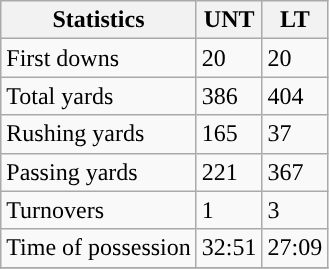<table class="wikitable" style="float: left;">
<tr>
<th>Statistics</th>
<th>UNT</th>
<th>LT</th>
</tr>
<tr>
<td>First downs</td>
<td>20</td>
<td>20</td>
</tr>
<tr>
<td>Total yards</td>
<td>386</td>
<td>404</td>
</tr>
<tr>
<td>Rushing yards</td>
<td>165</td>
<td>37</td>
</tr>
<tr>
<td>Passing yards</td>
<td>221</td>
<td>367</td>
</tr>
<tr>
<td>Turnovers</td>
<td>1</td>
<td>3</td>
</tr>
<tr>
<td>Time of possession</td>
<td>32:51</td>
<td>27:09</td>
</tr>
<tr>
</tr>
</table>
